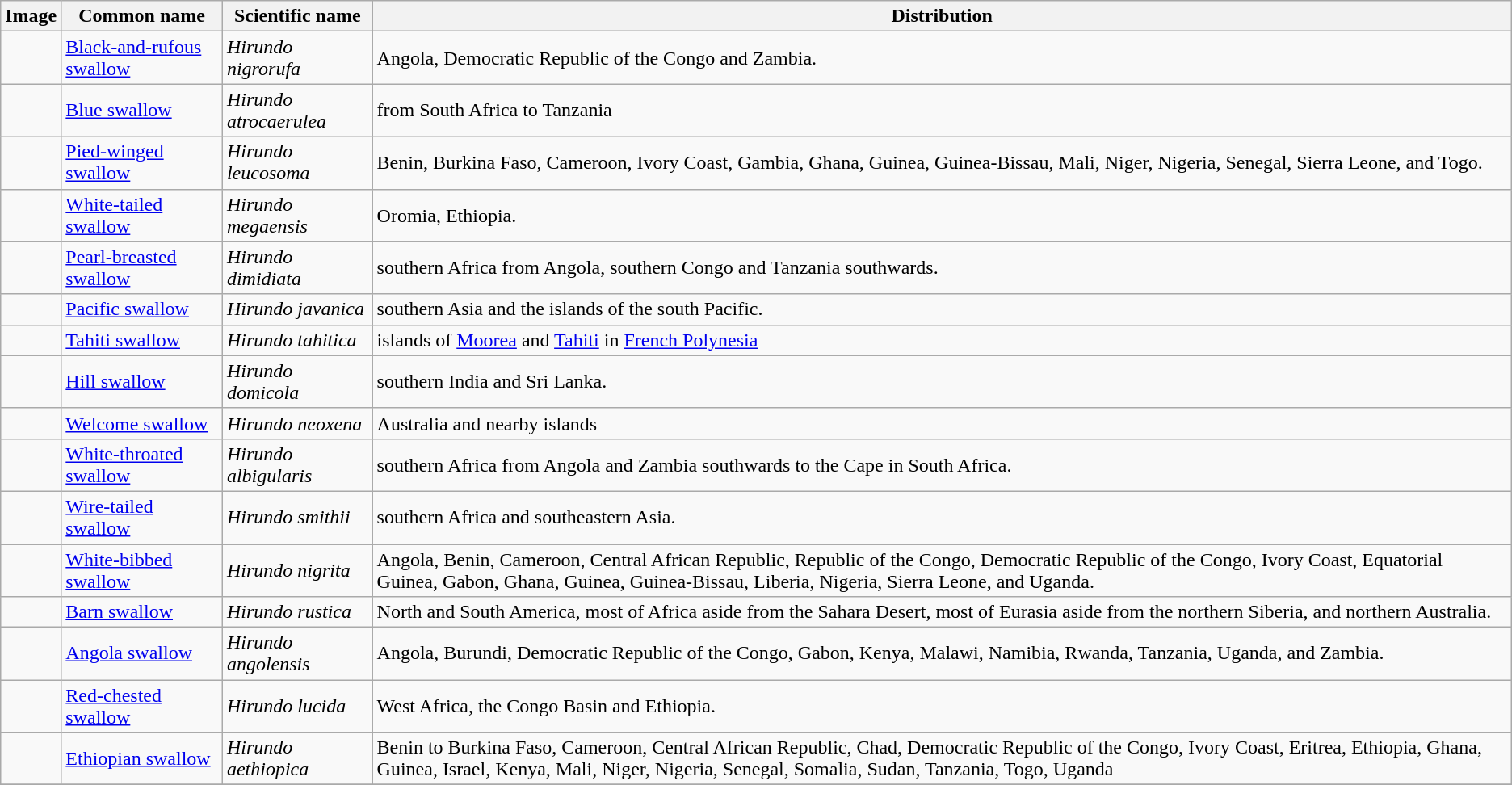<table class="wikitable">
<tr>
<th>Image</th>
<th>Common name</th>
<th>Scientific name</th>
<th>Distribution</th>
</tr>
<tr>
<td></td>
<td><a href='#'>Black-and-rufous swallow</a></td>
<td><em>Hirundo nigrorufa</em></td>
<td>Angola, Democratic Republic of the Congo and Zambia.</td>
</tr>
<tr>
<td></td>
<td><a href='#'>Blue swallow</a></td>
<td><em>Hirundo atrocaerulea</em></td>
<td>from South Africa to Tanzania</td>
</tr>
<tr>
<td></td>
<td><a href='#'>Pied-winged swallow</a></td>
<td><em>Hirundo leucosoma</em></td>
<td>Benin, Burkina Faso, Cameroon, Ivory Coast, Gambia, Ghana, Guinea, Guinea-Bissau, Mali, Niger, Nigeria, Senegal, Sierra Leone, and Togo.</td>
</tr>
<tr>
<td></td>
<td><a href='#'>White-tailed swallow</a></td>
<td><em>Hirundo megaensis</em></td>
<td>Oromia, Ethiopia.</td>
</tr>
<tr>
<td></td>
<td><a href='#'>Pearl-breasted swallow</a></td>
<td><em>Hirundo dimidiata</em></td>
<td>southern Africa from Angola, southern Congo and Tanzania southwards.</td>
</tr>
<tr>
<td></td>
<td><a href='#'>Pacific swallow</a></td>
<td><em>Hirundo javanica</em></td>
<td>southern Asia and the islands of the south Pacific.</td>
</tr>
<tr>
<td></td>
<td><a href='#'>Tahiti swallow</a></td>
<td><em>Hirundo tahitica</em></td>
<td>islands of <a href='#'>Moorea</a> and <a href='#'>Tahiti</a> in <a href='#'>French Polynesia</a></td>
</tr>
<tr>
<td></td>
<td><a href='#'>Hill swallow</a></td>
<td><em>Hirundo domicola</em></td>
<td>southern India and Sri Lanka.</td>
</tr>
<tr>
<td></td>
<td><a href='#'>Welcome swallow</a></td>
<td><em>Hirundo neoxena</em></td>
<td>Australia and nearby islands</td>
</tr>
<tr>
<td></td>
<td><a href='#'>White-throated swallow</a></td>
<td><em>Hirundo albigularis</em></td>
<td>southern Africa from Angola and Zambia southwards to the Cape in South Africa.</td>
</tr>
<tr>
<td></td>
<td><a href='#'>Wire-tailed swallow</a></td>
<td><em>Hirundo smithii</em></td>
<td>southern Africa and southeastern Asia.</td>
</tr>
<tr>
<td></td>
<td><a href='#'>White-bibbed swallow</a></td>
<td><em>Hirundo nigrita</em></td>
<td>Angola, Benin, Cameroon, Central African Republic, Republic of the Congo, Democratic Republic of the Congo, Ivory Coast, Equatorial Guinea, Gabon, Ghana, Guinea, Guinea-Bissau, Liberia, Nigeria, Sierra Leone, and Uganda.</td>
</tr>
<tr>
<td></td>
<td><a href='#'>Barn swallow</a></td>
<td><em>Hirundo rustica</em></td>
<td>North and South America, most of Africa aside from the Sahara Desert, most of Eurasia aside from the northern Siberia, and northern Australia.</td>
</tr>
<tr>
<td></td>
<td><a href='#'>Angola swallow</a></td>
<td><em>Hirundo angolensis</em></td>
<td>Angola, Burundi, Democratic Republic of the Congo, Gabon, Kenya, Malawi, Namibia, Rwanda, Tanzania, Uganda, and Zambia.</td>
</tr>
<tr>
<td></td>
<td><a href='#'>Red-chested swallow</a></td>
<td><em>Hirundo lucida</em></td>
<td>West Africa, the Congo Basin and Ethiopia.</td>
</tr>
<tr>
<td></td>
<td><a href='#'>Ethiopian swallow</a></td>
<td><em>Hirundo aethiopica</em></td>
<td>Benin to Burkina Faso, Cameroon, Central African Republic, Chad, Democratic Republic of the Congo, Ivory Coast, Eritrea, Ethiopia, Ghana, Guinea, Israel, Kenya, Mali, Niger, Nigeria, Senegal, Somalia, Sudan, Tanzania, Togo, Uganda</td>
</tr>
<tr>
</tr>
</table>
